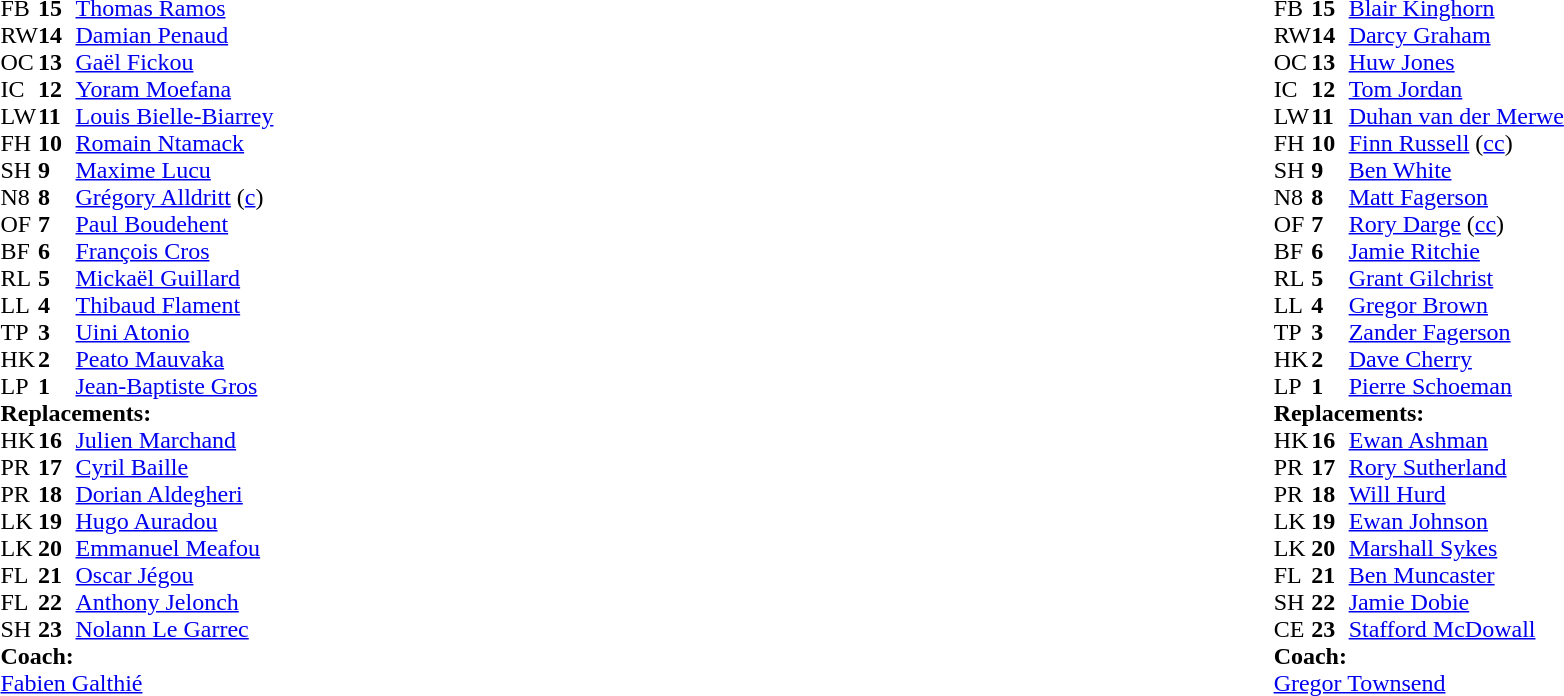<table style="width:100%">
<tr>
<td style="vertical-align:top; width:50%"><br><table cellspacing="0" cellpadding="0">
<tr>
<th width="25"></th>
<th width="25"></th>
</tr>
<tr>
<td>FB</td>
<td><strong>15</strong></td>
<td><a href='#'>Thomas Ramos</a></td>
</tr>
<tr>
<td>RW</td>
<td><strong>14</strong></td>
<td><a href='#'>Damian Penaud</a></td>
<td></td>
<td></td>
<td></td>
</tr>
<tr>
<td>OC</td>
<td><strong>13</strong></td>
<td><a href='#'>Gaël Fickou</a></td>
</tr>
<tr>
<td>IC</td>
<td><strong>12</strong></td>
<td><a href='#'>Yoram Moefana</a></td>
</tr>
<tr>
<td>LW</td>
<td><strong>11</strong></td>
<td><a href='#'>Louis Bielle-Biarrey</a></td>
</tr>
<tr>
<td>FH</td>
<td><strong>10</strong></td>
<td><a href='#'>Romain Ntamack</a></td>
</tr>
<tr>
<td>SH</td>
<td><strong>9</strong></td>
<td><a href='#'>Maxime Lucu</a></td>
<td></td>
<td></td>
</tr>
<tr>
<td>N8</td>
<td><strong>8</strong></td>
<td><a href='#'>Grégory Alldritt</a> (<a href='#'>c</a>)</td>
<td></td>
<td></td>
</tr>
<tr>
<td>OF</td>
<td><strong>7</strong></td>
<td><a href='#'>Paul Boudehent</a></td>
<td></td>
<td></td>
</tr>
<tr>
<td>BF</td>
<td><strong>6</strong></td>
<td><a href='#'>François Cros</a></td>
</tr>
<tr>
<td>RL</td>
<td><strong>5</strong></td>
<td><a href='#'>Mickaël Guillard</a></td>
<td></td>
<td></td>
</tr>
<tr>
<td>LL</td>
<td><strong>4</strong></td>
<td><a href='#'>Thibaud Flament</a></td>
<td></td>
<td></td>
</tr>
<tr>
<td>TP</td>
<td><strong>3</strong></td>
<td><a href='#'>Uini Atonio</a></td>
<td></td>
<td></td>
</tr>
<tr>
<td>HK</td>
<td><strong>2</strong></td>
<td><a href='#'>Peato Mauvaka</a></td>
<td></td>
<td></td>
</tr>
<tr>
<td>LP</td>
<td><strong>1</strong></td>
<td><a href='#'>Jean-Baptiste Gros</a></td>
<td></td>
<td></td>
</tr>
<tr>
<td colspan="3"><strong>Replacements:</strong></td>
</tr>
<tr>
<td>HK</td>
<td><strong>16</strong></td>
<td><a href='#'>Julien Marchand</a></td>
<td></td>
<td></td>
<td></td>
</tr>
<tr>
<td>PR</td>
<td><strong>17</strong></td>
<td><a href='#'>Cyril Baille</a></td>
<td></td>
<td></td>
</tr>
<tr>
<td>PR</td>
<td><strong>18</strong></td>
<td><a href='#'>Dorian Aldegheri</a></td>
<td></td>
<td></td>
</tr>
<tr>
<td>LK</td>
<td><strong>19</strong></td>
<td><a href='#'>Hugo Auradou</a></td>
<td></td>
<td></td>
</tr>
<tr>
<td>LK</td>
<td><strong>20</strong></td>
<td><a href='#'>Emmanuel Meafou</a></td>
<td></td>
<td></td>
</tr>
<tr>
<td>FL</td>
<td><strong>21</strong></td>
<td><a href='#'>Oscar Jégou</a></td>
<td></td>
<td></td>
</tr>
<tr>
<td>FL</td>
<td><strong>22</strong></td>
<td><a href='#'>Anthony Jelonch</a></td>
<td></td>
<td></td>
</tr>
<tr>
<td>SH</td>
<td><strong>23</strong></td>
<td><a href='#'>Nolann Le Garrec</a></td>
<td></td>
<td></td>
</tr>
<tr>
<td colspan="3"><strong>Coach:</strong></td>
</tr>
<tr>
<td colspan="3"><a href='#'>Fabien Galthié</a></td>
</tr>
</table>
</td>
<td style="vertical-align:top"></td>
<td style="vertical-align:top; width:50%"><br><table cellspacing="0" cellpadding="0" style="margin:auto">
<tr>
<th width="25"></th>
<th width="25"></th>
</tr>
<tr>
<td>FB</td>
<td><strong>15</strong></td>
<td><a href='#'>Blair Kinghorn</a></td>
</tr>
<tr>
<td>RW</td>
<td><strong>14</strong></td>
<td><a href='#'>Darcy Graham</a></td>
</tr>
<tr>
<td>OC</td>
<td><strong>13</strong></td>
<td><a href='#'>Huw Jones</a></td>
<td></td>
<td></td>
</tr>
<tr>
<td>IC</td>
<td><strong>12</strong></td>
<td><a href='#'>Tom Jordan</a></td>
</tr>
<tr>
<td>LW</td>
<td><strong>11</strong></td>
<td><a href='#'>Duhan van der Merwe</a></td>
</tr>
<tr>
<td>FH</td>
<td><strong>10</strong></td>
<td><a href='#'>Finn Russell</a> (<a href='#'>cc</a>)</td>
</tr>
<tr>
<td>SH</td>
<td><strong>9</strong></td>
<td><a href='#'>Ben White</a></td>
<td></td>
<td></td>
</tr>
<tr>
<td>N8</td>
<td><strong>8</strong></td>
<td><a href='#'>Matt Fagerson</a></td>
</tr>
<tr>
<td>OF</td>
<td><strong>7</strong></td>
<td><a href='#'>Rory Darge</a> (<a href='#'>cc</a>)</td>
<td></td>
<td></td>
</tr>
<tr>
<td>BF</td>
<td><strong>6</strong></td>
<td><a href='#'>Jamie Ritchie</a></td>
<td></td>
</tr>
<tr>
<td>RL</td>
<td><strong>5</strong></td>
<td><a href='#'>Grant Gilchrist</a></td>
<td></td>
<td></td>
</tr>
<tr>
<td>LL</td>
<td><strong>4</strong></td>
<td><a href='#'>Gregor Brown</a></td>
<td></td>
<td></td>
</tr>
<tr>
<td>TP</td>
<td><strong>3</strong></td>
<td><a href='#'>Zander Fagerson</a></td>
</tr>
<tr>
<td>HK</td>
<td><strong>2</strong></td>
<td><a href='#'>Dave Cherry</a></td>
<td></td>
<td></td>
</tr>
<tr>
<td>LP</td>
<td><strong>1</strong></td>
<td><a href='#'>Pierre Schoeman</a></td>
<td></td>
<td></td>
</tr>
<tr>
<td colspan="3"><strong>Replacements:</strong></td>
</tr>
<tr>
<td>HK</td>
<td><strong>16</strong></td>
<td><a href='#'>Ewan Ashman</a></td>
<td></td>
<td></td>
</tr>
<tr>
<td>PR</td>
<td><strong>17</strong></td>
<td><a href='#'>Rory Sutherland</a></td>
<td></td>
<td></td>
</tr>
<tr>
<td>PR</td>
<td><strong>18</strong></td>
<td><a href='#'>Will Hurd</a></td>
</tr>
<tr>
<td>LK</td>
<td><strong>19</strong></td>
<td><a href='#'>Ewan Johnson</a></td>
<td></td>
<td></td>
</tr>
<tr>
<td>LK</td>
<td><strong>20</strong></td>
<td><a href='#'>Marshall Sykes</a></td>
<td></td>
<td></td>
</tr>
<tr>
<td>FL</td>
<td><strong>21</strong></td>
<td><a href='#'>Ben Muncaster</a></td>
<td></td>
<td></td>
</tr>
<tr>
<td>SH</td>
<td><strong>22</strong></td>
<td><a href='#'>Jamie Dobie</a></td>
<td></td>
<td></td>
</tr>
<tr>
<td>CE</td>
<td><strong>23</strong></td>
<td><a href='#'>Stafford McDowall</a></td>
<td></td>
<td></td>
</tr>
<tr>
<td colspan="3"><strong>Coach:</strong></td>
</tr>
<tr>
<td colspan="3"><a href='#'>Gregor Townsend</a></td>
</tr>
</table>
</td>
</tr>
</table>
